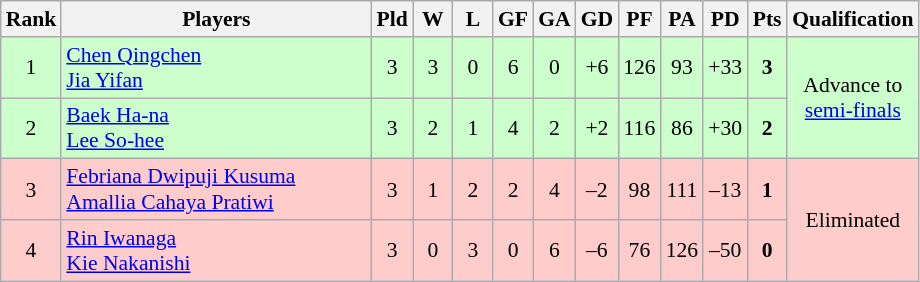<table class="wikitable" style="font-size:90%; text-align:center">
<tr>
<th width="20">Rank</th>
<th width="200">Players</th>
<th width="20">Pld</th>
<th width="20">W</th>
<th width="20">L</th>
<th width="20">GF</th>
<th width="20">GA</th>
<th width="20">GD</th>
<th width="20">PF</th>
<th width="20">PA</th>
<th width="20">PD</th>
<th width="20">Pts</th>
<th width="20">Qualification</th>
</tr>
<tr style="background:#ccffcc">
<td>1</td>
<td style="text-align:left"> <a href='#'>Chen Qingchen</a><br> <a href='#'>Jia Yifan</a></td>
<td>3</td>
<td>3</td>
<td>0</td>
<td>6</td>
<td>0</td>
<td>+6</td>
<td>126</td>
<td>93</td>
<td>+33</td>
<td><strong>3</strong></td>
<td rowspan="2">Advance to <a href='#'>semi-finals</a></td>
</tr>
<tr style="background:#ccffcc">
<td>2</td>
<td style="text-align:left"> <a href='#'>Baek Ha-na</a><br> <a href='#'>Lee So-hee</a></td>
<td>3</td>
<td>2</td>
<td>1</td>
<td>4</td>
<td>2</td>
<td>+2</td>
<td>116</td>
<td>86</td>
<td>+30</td>
<td><strong>2</strong></td>
</tr>
<tr style="background:#ffcccc">
<td>3</td>
<td style="text-align:left"> <a href='#'>Febriana Dwipuji Kusuma</a><br> <a href='#'>Amallia Cahaya Pratiwi</a></td>
<td>3</td>
<td>1</td>
<td>2</td>
<td>2</td>
<td>4</td>
<td>–2</td>
<td>98</td>
<td>111</td>
<td>–13</td>
<td><strong>1</strong></td>
<td rowspan="2">Eliminated</td>
</tr>
<tr style="background:#ffcccc">
<td>4</td>
<td style="text-align:left"> <a href='#'>Rin Iwanaga</a><br> <a href='#'>Kie Nakanishi</a></td>
<td>3</td>
<td>0</td>
<td>3</td>
<td>0</td>
<td>6</td>
<td>–6</td>
<td>76</td>
<td>126</td>
<td>–50</td>
<td><strong>0</strong></td>
</tr>
</table>
